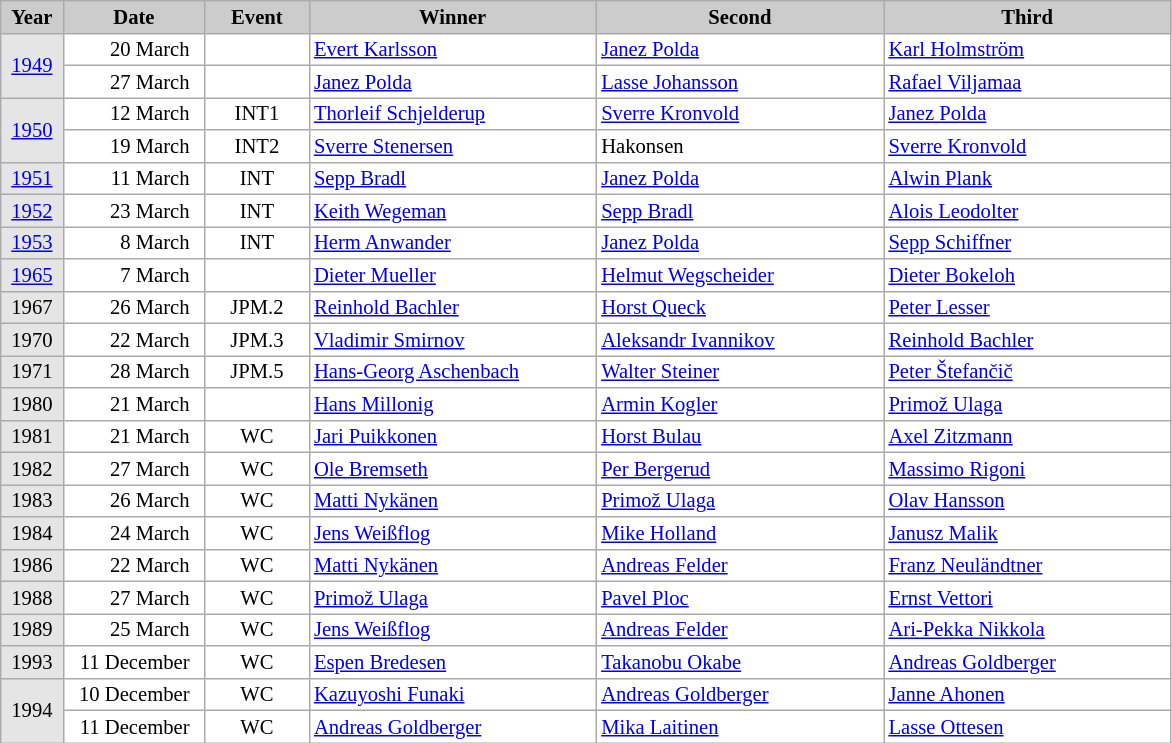<table class="wikitable plainrowheaders" style="background:#fff; font-size:86%; line-height:15px; border:grey solid 1px; border-collapse:collapse;">
<tr style="background:#ccc; text-align:center;">
<th style="background:#ccc;" width="35">Year</th>
<th style="background:#ccc;" width="88">Date</th>
<th style="background:#ccc;" width="63">Event</th>
<th style="background:#ccc;" width="185">Winner</th>
<th style="background:#ccc;" width="185">Second</th>
<th style="background:#ccc;" width="185">Third</th>
</tr>
<tr>
<td align=center bgcolor=#E5E5E5 rowspan=2><a href='#'>1949</a></td>
<td align=right>20 March  </td>
<td align=center></td>
<td> <a href='#'>Evert Karlsson</a></td>
<td> <a href='#'>Janez Polda</a></td>
<td> <a href='#'>Karl Holmström</a></td>
</tr>
<tr>
<td align=right>27 March  </td>
<td align=center></td>
<td> <a href='#'>Janez Polda</a></td>
<td> <a href='#'>Lasse Johansson</a></td>
<td> <a href='#'>Rafael Viljamaa</a></td>
</tr>
<tr>
<td align=center bgcolor=#E5E5E5 rowspan=2><a href='#'>1950</a></td>
<td align=right>12 March  </td>
<td align=center>INT1</td>
<td> <a href='#'>Thorleif Schjelderup</a></td>
<td> <a href='#'>Sverre Kronvold</a></td>
<td> <a href='#'>Janez Polda</a></td>
</tr>
<tr>
<td align=right>19 March  </td>
<td align=center>INT2</td>
<td> <a href='#'>Sverre Stenersen</a></td>
<td> Hakonsen</td>
<td> <a href='#'>Sverre Kronvold</a></td>
</tr>
<tr>
<td align=center bgcolor=#E5E5E5><a href='#'>1951</a></td>
<td align=right>11 March  </td>
<td align=center>INT</td>
<td> <a href='#'>Sepp Bradl</a></td>
<td> <a href='#'>Janez Polda</a></td>
<td> <a href='#'>Alwin Plank</a></td>
</tr>
<tr>
<td align=center bgcolor=#E5E5E5><a href='#'>1952</a></td>
<td align=right>23 March  </td>
<td align=center>INT</td>
<td> <a href='#'>Keith Wegeman</a></td>
<td> <a href='#'>Sepp Bradl</a></td>
<td> <a href='#'>Alois Leodolter</a></td>
</tr>
<tr>
<td align=center bgcolor=#E5E5E5><a href='#'>1953</a></td>
<td align=right>8 March  </td>
<td align=center>INT</td>
<td> <a href='#'>Herm Anwander</a></td>
<td> <a href='#'>Janez Polda</a></td>
<td> <a href='#'>Sepp Schiffner</a></td>
</tr>
<tr>
<td align=center bgcolor=#E5E5E5><a href='#'>1965</a></td>
<td align=right>7 March  </td>
<td align=center></td>
<td> <a href='#'>Dieter Mueller</a></td>
<td> <a href='#'>Helmut Wegscheider</a></td>
<td> <a href='#'>Dieter Bokeloh</a></td>
</tr>
<tr>
<td align=center bgcolor=#E5E5E5>1967</td>
<td align=right>26 March  </td>
<td align=center>JPM.2</td>
<td> <a href='#'>Reinhold Bachler</a></td>
<td> <a href='#'>Horst Queck</a></td>
<td> <a href='#'>Peter Lesser</a></td>
</tr>
<tr>
<td align=center bgcolor=#E5E5E5>1970</td>
<td align=right>22 March  </td>
<td align=center>JPM.3</td>
<td> <a href='#'>Vladimir Smirnov</a></td>
<td> <a href='#'>Aleksandr Ivannikov</a></td>
<td> <a href='#'>Reinhold Bachler</a></td>
</tr>
<tr>
<td align=center bgcolor=#E5E5E5>1971</td>
<td align=right>28 March  </td>
<td align=center>JPM.5</td>
<td> <a href='#'>Hans-Georg Aschenbach</a></td>
<td> <a href='#'>Walter Steiner</a></td>
<td> <a href='#'>Peter Štefančič</a></td>
</tr>
<tr>
<td align=center bgcolor=#E5E5E5>1980</td>
<td align=right>21 March  </td>
<td align=center></td>
<td> <a href='#'>Hans Millonig</a></td>
<td> <a href='#'>Armin Kogler</a></td>
<td> <a href='#'>Primož Ulaga</a></td>
</tr>
<tr>
<td align=center bgcolor=#E5E5E5>1981</td>
<td align=right>21 March  </td>
<td align=center>WC</td>
<td> <a href='#'>Jari Puikkonen</a></td>
<td> <a href='#'>Horst Bulau</a></td>
<td> <a href='#'>Axel Zitzmann</a></td>
</tr>
<tr>
<td align=center bgcolor=#E5E5E5>1982</td>
<td align=right>27 March  </td>
<td align=center>WC</td>
<td> <a href='#'>Ole Bremseth</a></td>
<td> <a href='#'>Per Bergerud</a></td>
<td> <a href='#'>Massimo Rigoni</a></td>
</tr>
<tr>
<td align=center bgcolor=#E5E5E5>1983</td>
<td align=right>26 March  </td>
<td align=center>WC</td>
<td> <a href='#'>Matti Nykänen</a></td>
<td> <a href='#'>Primož Ulaga</a></td>
<td> <a href='#'>Olav Hansson</a></td>
</tr>
<tr>
<td align=center bgcolor=#E5E5E5>1984</td>
<td align=right>24 March  </td>
<td align=center>WC</td>
<td> <a href='#'>Jens Weißflog</a></td>
<td> <a href='#'>Mike Holland</a></td>
<td> <a href='#'>Janusz Malik</a></td>
</tr>
<tr>
<td align=center bgcolor=#E5E5E5>1986</td>
<td align=right>22 March  </td>
<td align=center>WC</td>
<td> <a href='#'>Matti Nykänen</a></td>
<td> <a href='#'>Andreas Felder</a></td>
<td> <a href='#'>Franz Neuländtner</a></td>
</tr>
<tr>
<td align=center bgcolor=#E5E5E5>1988</td>
<td align=right>27 March  </td>
<td align=center>WC</td>
<td> <a href='#'>Primož Ulaga</a></td>
<td> <a href='#'>Pavel Ploc</a></td>
<td> <a href='#'>Ernst Vettori</a></td>
</tr>
<tr>
<td align=center bgcolor=#E5E5E5>1989</td>
<td align=right>25 March  </td>
<td align=center>WC</td>
<td> <a href='#'>Jens Weißflog</a></td>
<td> <a href='#'>Andreas Felder</a></td>
<td> <a href='#'>Ari-Pekka Nikkola</a></td>
</tr>
<tr>
<td align=center bgcolor=#E5E5E5>1993</td>
<td align=right>11 December  </td>
<td align=center>WC</td>
<td> <a href='#'>Espen Bredesen</a></td>
<td> <a href='#'>Takanobu Okabe</a></td>
<td> <a href='#'>Andreas Goldberger</a></td>
</tr>
<tr>
<td align=center bgcolor=#E5E5E5 rowspan=2>1994</td>
<td align=right>10 December  </td>
<td align=center>WC</td>
<td> <a href='#'>Kazuyoshi Funaki</a></td>
<td> <a href='#'>Andreas Goldberger</a></td>
<td> <a href='#'>Janne Ahonen</a></td>
</tr>
<tr>
<td align=right>11 December  </td>
<td align=center>WC</td>
<td> <a href='#'>Andreas Goldberger</a></td>
<td> <a href='#'>Mika Laitinen</a></td>
<td> <a href='#'>Lasse Ottesen</a></td>
</tr>
</table>
